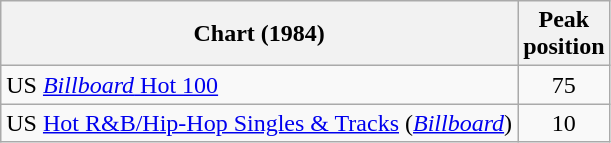<table Class = "wikitable sortable">
<tr>
<th>Chart (1984)</th>
<th>Peak<br>position</th>
</tr>
<tr>
<td>US <a href='#'><em>Billboard</em> Hot 100</a></td>
<td align=center>75</td>
</tr>
<tr>
<td>US <a href='#'>Hot R&B/Hip-Hop Singles & Tracks</a> (<em><a href='#'>Billboard</a></em>)</td>
<td align=center>10</td>
</tr>
</table>
